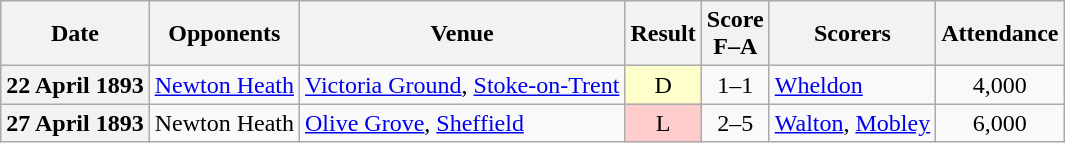<table class="wikitable plainrowheaders" style="text-align:center">
<tr>
<th scope="col">Date</th>
<th scope="col">Opponents</th>
<th scope="col">Venue</th>
<th scope="col">Result</th>
<th scope="col">Score<br>F–A</th>
<th scope="col">Scorers</th>
<th scope="col">Attendance</th>
</tr>
<tr>
<th scope="row">22 April 1893</th>
<td align="left"><a href='#'>Newton Heath</a></td>
<td align="left"><a href='#'>Victoria Ground</a>, <a href='#'>Stoke-on-Trent</a></td>
<td style=background:#ffc>D</td>
<td>1–1</td>
<td align="left"><a href='#'>Wheldon</a></td>
<td>4,000</td>
</tr>
<tr>
<th scope="row">27 April 1893</th>
<td align="left">Newton Heath</td>
<td align="left"><a href='#'>Olive Grove</a>, <a href='#'>Sheffield</a></td>
<td style=background:#fcc>L</td>
<td>2–5</td>
<td align="left"><a href='#'>Walton</a>, <a href='#'>Mobley</a></td>
<td>6,000</td>
</tr>
</table>
